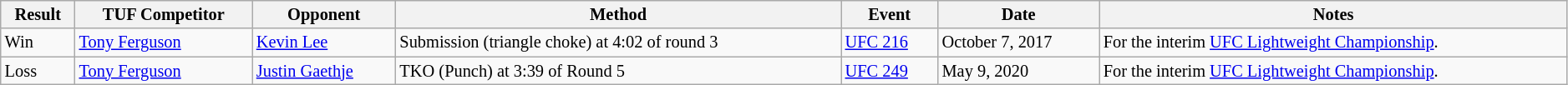<table class="wikitable sortable" style="font-size:85%; text-align:left; width:99%;">
<tr>
<th>Result</th>
<th>TUF Competitor</th>
<th>Opponent</th>
<th>Method</th>
<th>Event</th>
<th>Date</th>
<th>Notes</th>
</tr>
<tr>
<td>Win</td>
<td><a href='#'>Tony Ferguson</a></td>
<td><a href='#'>Kevin Lee</a></td>
<td>Submission (triangle choke) at 4:02 of round 3</td>
<td><a href='#'>UFC 216</a></td>
<td>October 7, 2017</td>
<td>For the interim <a href='#'>UFC Lightweight Championship</a>.</td>
</tr>
<tr>
<td>Loss</td>
<td><a href='#'>Tony Ferguson</a></td>
<td><a href='#'>Justin Gaethje</a></td>
<td>TKO (Punch) at 3:39 of Round 5</td>
<td><a href='#'>UFC 249</a></td>
<td>May 9, 2020</td>
<td>For the interim <a href='#'>UFC Lightweight Championship</a>.</td>
</tr>
</table>
